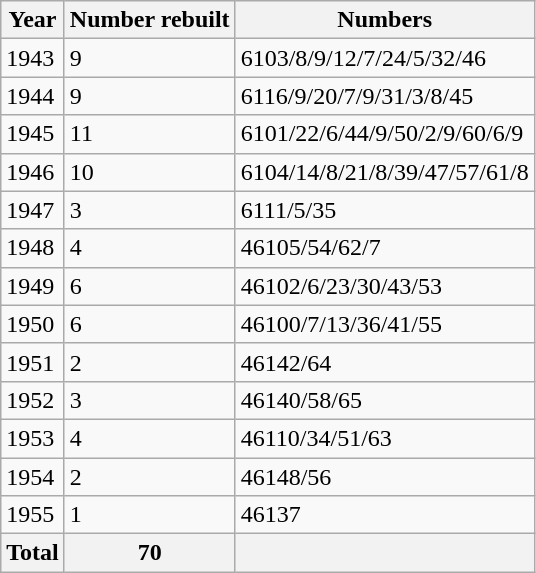<table Class="wikitable">
<tr>
<th>Year</th>
<th>Number rebuilt</th>
<th>Numbers</th>
</tr>
<tr>
<td>1943</td>
<td>9</td>
<td>6103/8/9/12/7/24/5/32/46</td>
</tr>
<tr>
<td>1944</td>
<td>9</td>
<td>6116/9/20/7/9/31/3/8/45</td>
</tr>
<tr>
<td>1945</td>
<td>11</td>
<td>6101/22/6/44/9/50/2/9/60/6/9</td>
</tr>
<tr>
<td>1946</td>
<td>10</td>
<td>6104/14/8/21/8/39/47/57/61/8</td>
</tr>
<tr>
<td>1947</td>
<td>3</td>
<td>6111/5/35</td>
</tr>
<tr>
<td>1948</td>
<td>4</td>
<td>46105/54/62/7</td>
</tr>
<tr>
<td>1949</td>
<td>6</td>
<td>46102/6/23/30/43/53</td>
</tr>
<tr>
<td>1950</td>
<td>6</td>
<td>46100/7/13/36/41/55</td>
</tr>
<tr>
<td>1951</td>
<td>2</td>
<td>46142/64</td>
</tr>
<tr>
<td>1952</td>
<td>3</td>
<td>46140/58/65</td>
</tr>
<tr>
<td>1953</td>
<td>4</td>
<td>46110/34/51/63</td>
</tr>
<tr>
<td>1954</td>
<td>2</td>
<td>46148/56</td>
</tr>
<tr>
<td>1955</td>
<td>1</td>
<td>46137</td>
</tr>
<tr>
<th>Total</th>
<th>70</th>
<th></th>
</tr>
</table>
